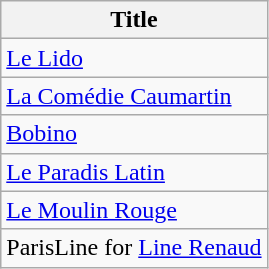<table class="wikitable sortable mw-collapsible">
<tr>
<th>Title</th>
</tr>
<tr>
<td><a href='#'>Le Lido</a></td>
</tr>
<tr>
<td><a href='#'>La Comédie Caumartin</a></td>
</tr>
<tr>
<td><a href='#'>Bobino</a></td>
</tr>
<tr>
<td><a href='#'>Le Paradis Latin</a></td>
</tr>
<tr>
<td><a href='#'>Le Moulin Rouge</a></td>
</tr>
<tr>
<td>ParisLine for <a href='#'>Line Renaud</a></td>
</tr>
</table>
